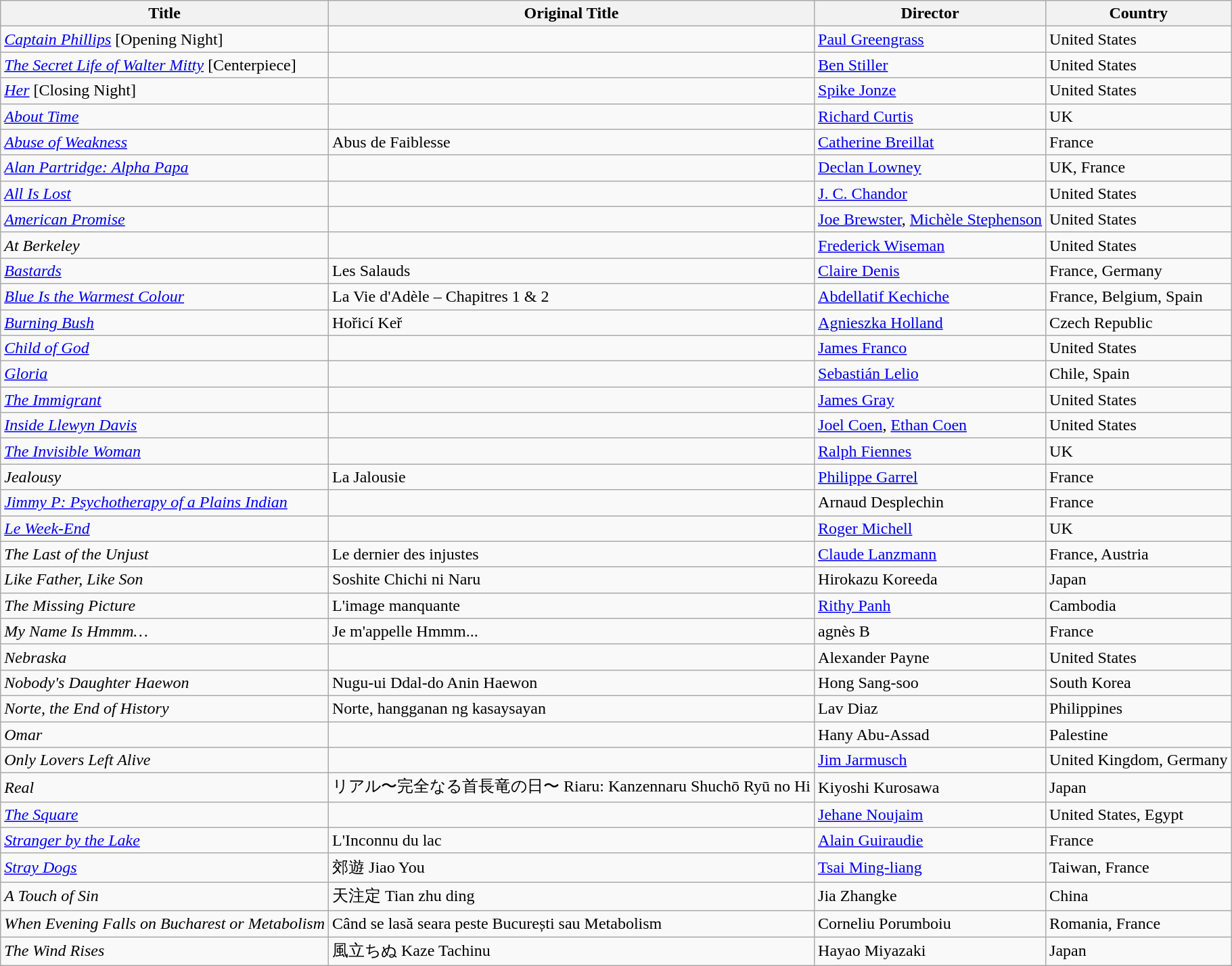<table class="wikitable">
<tr>
<th>Title</th>
<th>Original Title</th>
<th>Director</th>
<th>Country</th>
</tr>
<tr>
<td><em><a href='#'>Captain Phillips</a></em>  [Opening Night]</td>
<td></td>
<td><a href='#'>Paul Greengrass</a></td>
<td>United States</td>
</tr>
<tr>
<td><em><a href='#'>The Secret Life of Walter Mitty</a></em>  [Centerpiece]</td>
<td></td>
<td><a href='#'>Ben Stiller</a></td>
<td>United States</td>
</tr>
<tr>
<td><em><a href='#'>Her</a></em> [Closing Night]</td>
<td></td>
<td><a href='#'>Spike Jonze</a></td>
<td>United States</td>
</tr>
<tr>
<td><em><a href='#'>About Time</a></em></td>
<td></td>
<td><a href='#'>Richard Curtis</a></td>
<td>UK</td>
</tr>
<tr>
<td><em><a href='#'>Abuse of Weakness</a></em></td>
<td>Abus de Faiblesse</td>
<td><a href='#'>Catherine Breillat</a></td>
<td>France</td>
</tr>
<tr>
<td><em><a href='#'>Alan Partridge: Alpha Papa</a></em></td>
<td></td>
<td><a href='#'>Declan Lowney</a></td>
<td>UK, France</td>
</tr>
<tr>
<td><em><a href='#'>All Is Lost</a></em></td>
<td></td>
<td><a href='#'>J. C. Chandor</a></td>
<td>United States</td>
</tr>
<tr>
<td><em><a href='#'>American Promise</a></em></td>
<td></td>
<td><a href='#'>Joe Brewster</a>, <a href='#'>Michèle Stephenson</a></td>
<td>United States</td>
</tr>
<tr>
<td><em>At Berkeley</em></td>
<td></td>
<td><a href='#'>Frederick Wiseman</a></td>
<td>United States</td>
</tr>
<tr>
<td><em><a href='#'>Bastards</a></em></td>
<td>Les Salauds</td>
<td><a href='#'>Claire Denis</a></td>
<td>France, Germany</td>
</tr>
<tr>
<td><em><a href='#'>Blue Is the Warmest Colour</a></em></td>
<td>La Vie d'Adèle – Chapitres 1 & 2</td>
<td><a href='#'>Abdellatif Kechiche</a></td>
<td>France, Belgium, Spain</td>
</tr>
<tr>
<td><em><a href='#'>Burning Bush</a></em></td>
<td>Hořicí Keř</td>
<td><a href='#'>Agnieszka Holland</a></td>
<td>Czech Republic</td>
</tr>
<tr>
<td><em><a href='#'>Child of God</a></em></td>
<td></td>
<td><a href='#'>James Franco</a></td>
<td>United States</td>
</tr>
<tr>
<td><em><a href='#'>Gloria</a></em></td>
<td></td>
<td><a href='#'>Sebastián Lelio</a></td>
<td>Chile, Spain</td>
</tr>
<tr>
<td><em><a href='#'>The Immigrant</a></em></td>
<td></td>
<td><a href='#'>James Gray</a></td>
<td>United States</td>
</tr>
<tr>
<td><em><a href='#'>Inside Llewyn Davis</a></em></td>
<td></td>
<td><a href='#'>Joel Coen</a>, <a href='#'>Ethan Coen</a></td>
<td>United States</td>
</tr>
<tr>
<td><em><a href='#'>The Invisible Woman</a></em></td>
<td></td>
<td><a href='#'>Ralph Fiennes</a></td>
<td>UK</td>
</tr>
<tr>
<td><em>Jealousy</em></td>
<td>La Jalousie</td>
<td><a href='#'>Philippe Garrel</a></td>
<td>France</td>
</tr>
<tr>
<td><em><a href='#'>Jimmy P: Psychotherapy of a Plains Indian</a></em></td>
<td></td>
<td>Arnaud Desplechin</td>
<td>France</td>
</tr>
<tr>
<td><em><a href='#'>Le Week-End</a></em></td>
<td></td>
<td><a href='#'>Roger Michell</a></td>
<td>UK</td>
</tr>
<tr>
<td><em>The Last of the Unjust</em></td>
<td>Le dernier des injustes</td>
<td><a href='#'>Claude Lanzmann</a></td>
<td>France, Austria</td>
</tr>
<tr>
<td><em>Like Father, Like Son</em></td>
<td>Soshite Chichi ni Naru</td>
<td>Hirokazu Koreeda</td>
<td>Japan</td>
</tr>
<tr>
<td><em>The Missing Picture</em></td>
<td>L'image manquante</td>
<td><a href='#'>Rithy Panh</a></td>
<td>Cambodia</td>
</tr>
<tr>
<td><em>My Name Is Hmmm…</em></td>
<td>Je m'appelle Hmmm...</td>
<td>agnès B</td>
<td>France</td>
</tr>
<tr>
<td><em>Nebraska</em></td>
<td></td>
<td>Alexander Payne</td>
<td>United States</td>
</tr>
<tr>
<td><em>Nobody's Daughter Haewon</em></td>
<td>Nugu-ui Ddal-do Anin Haewon</td>
<td>Hong Sang-soo</td>
<td>South Korea</td>
</tr>
<tr>
<td><em>Norte, the End of History</em></td>
<td>Norte, hangganan ng kasaysayan</td>
<td>Lav Diaz</td>
<td>Philippines</td>
</tr>
<tr>
<td><em>Omar</em></td>
<td></td>
<td>Hany Abu-Assad</td>
<td>Palestine</td>
</tr>
<tr>
<td><em>Only Lovers Left Alive</em></td>
<td></td>
<td><a href='#'>Jim Jarmusch</a></td>
<td>United Kingdom, Germany</td>
</tr>
<tr>
<td><em>Real</em></td>
<td>リアル〜完全なる首長竜の日〜 Riaru: Kanzennaru Shuchō Ryū no Hi</td>
<td>Kiyoshi Kurosawa</td>
<td>Japan</td>
</tr>
<tr>
<td><em><a href='#'>The Square</a></em></td>
<td></td>
<td><a href='#'>Jehane Noujaim</a></td>
<td>United States, Egypt</td>
</tr>
<tr>
<td><em><a href='#'>Stranger by the Lake</a></em></td>
<td>L'Inconnu du lac</td>
<td><a href='#'>Alain Guiraudie</a></td>
<td>France</td>
</tr>
<tr>
<td><em><a href='#'>Stray Dogs</a></em></td>
<td>郊遊 Jiao You</td>
<td><a href='#'>Tsai Ming-liang</a></td>
<td>Taiwan, France</td>
</tr>
<tr>
<td><em>A Touch of Sin</em></td>
<td>天注定 Tian zhu ding</td>
<td>Jia Zhangke</td>
<td>China</td>
</tr>
<tr>
<td><em>When Evening Falls on Bucharest or Metabolism</em></td>
<td>Când se lasă seara peste București sau Metabolism</td>
<td>Corneliu Porumboiu</td>
<td>Romania, France</td>
</tr>
<tr>
<td><em>The Wind Rises</em></td>
<td>風立ちぬ Kaze Tachinu</td>
<td>Hayao Miyazaki</td>
<td>Japan</td>
</tr>
</table>
